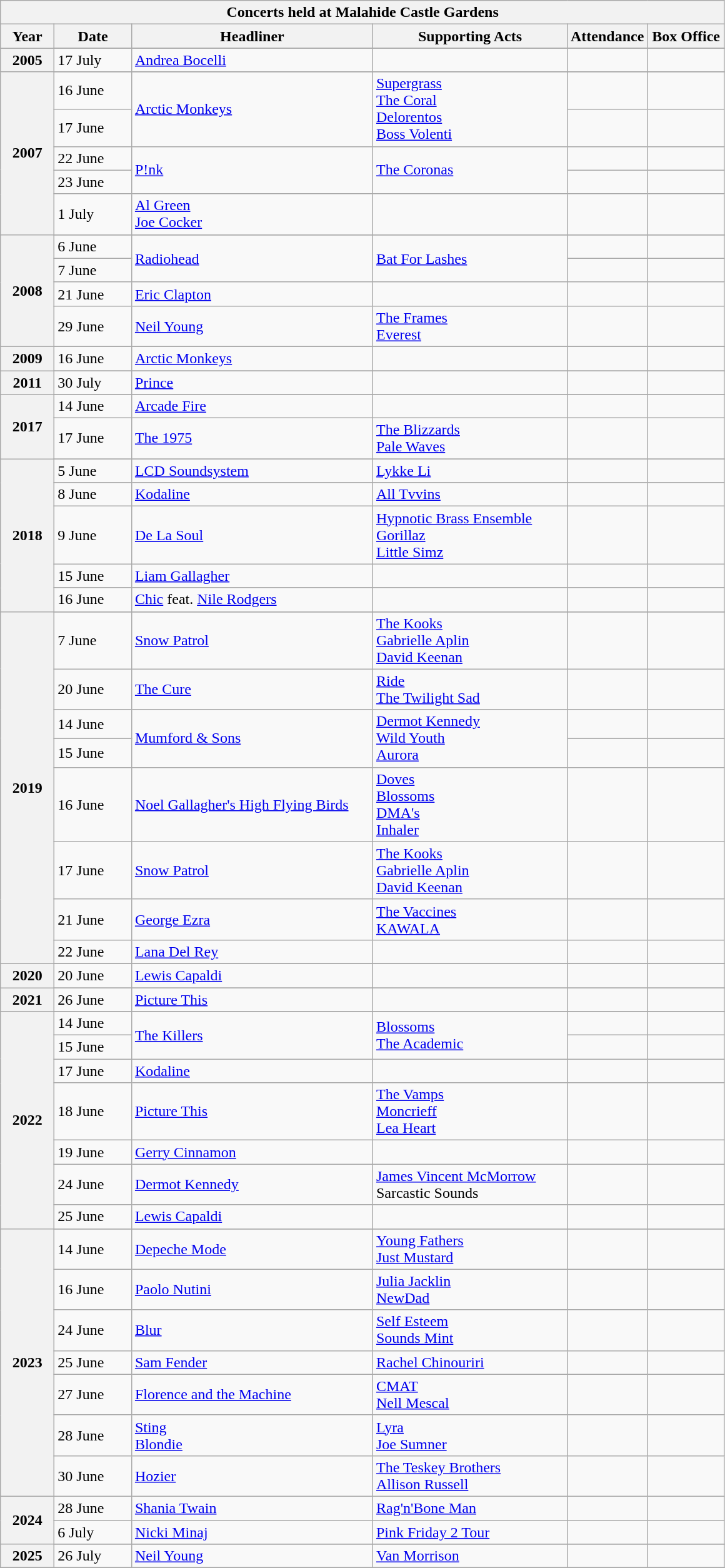<table class="wikitable mw-collapsible mw-collapsed">
<tr>
<th colspan="8">Concerts held at Malahide Castle Gardens </th>
</tr>
<tr>
<th width=50>Year</th>
<th width=75>Date</th>
<th width=250>Headliner</th>
<th width=200>Supporting Acts</th>
<th width=75>Attendance</th>
<th width=75>Box Office</th>
</tr>
<tr>
<th rowspan="2">2005</th>
</tr>
<tr>
<td>17 July</td>
<td><a href='#'>Andrea Bocelli</a></td>
<td></td>
<td></td>
<td></td>
</tr>
<tr>
<th rowspan="6">2007</th>
</tr>
<tr>
<td>16 June</td>
<td rowspan="2"><a href='#'>Arctic Monkeys</a></td>
<td rowspan="2"><a href='#'>Supergrass</a> <br> <a href='#'>The Coral</a> <br> <a href='#'>Delorentos</a> <br> <a href='#'>Boss Volenti</a></td>
<td></td>
<td></td>
</tr>
<tr>
<td>17 June</td>
<td></td>
<td></td>
</tr>
<tr>
<td>22 June</td>
<td rowspan="2"><a href='#'>P!nk</a></td>
<td rowspan="2"><a href='#'>The Coronas</a></td>
<td></td>
<td></td>
</tr>
<tr>
<td>23 June</td>
<td></td>
<td></td>
</tr>
<tr>
<td>1 July</td>
<td><a href='#'>Al Green</a> <br> <a href='#'>Joe Cocker</a></td>
<td></td>
<td></td>
<td></td>
</tr>
<tr>
<th rowspan="5">2008</th>
</tr>
<tr>
<td>6 June</td>
<td rowspan="2"><a href='#'>Radiohead</a></td>
<td rowspan="2"><a href='#'>Bat For Lashes</a></td>
<td></td>
<td></td>
</tr>
<tr>
<td>7 June</td>
<td></td>
<td></td>
</tr>
<tr>
<td>21 June</td>
<td><a href='#'>Eric Clapton</a></td>
<td></td>
<td></td>
<td></td>
</tr>
<tr>
<td>29 June</td>
<td><a href='#'>Neil Young</a></td>
<td><a href='#'>The Frames</a> <br> <a href='#'>Everest</a></td>
<td></td>
<td></td>
</tr>
<tr>
<th rowspan="2">2009</th>
</tr>
<tr>
<td>16 June</td>
<td><a href='#'>Arctic Monkeys</a></td>
<td></td>
<td></td>
<td></td>
</tr>
<tr>
<th rowspan="2">2011</th>
</tr>
<tr>
<td>30 July</td>
<td><a href='#'>Prince</a></td>
<td></td>
<td></td>
<td></td>
</tr>
<tr>
<th rowspan="3">2017</th>
</tr>
<tr>
<td>14 June</td>
<td><a href='#'>Arcade Fire</a></td>
<td></td>
<td></td>
<td></td>
</tr>
<tr>
<td>17 June</td>
<td><a href='#'>The 1975</a></td>
<td><a href='#'>The Blizzards</a> <br> <a href='#'>Pale Waves</a></td>
<td></td>
<td></td>
</tr>
<tr>
<th rowspan="6">2018</th>
</tr>
<tr>
<td>5 June</td>
<td><a href='#'>LCD Soundsystem</a></td>
<td><a href='#'>Lykke Li</a></td>
<td></td>
<td></td>
</tr>
<tr>
<td>8 June</td>
<td><a href='#'>Kodaline</a></td>
<td><a href='#'>All Tvvins</a></td>
<td></td>
<td></td>
</tr>
<tr>
<td>9 June</td>
<td><a href='#'>De La Soul</a></td>
<td><a href='#'>Hypnotic Brass Ensemble</a> <br> <a href='#'>Gorillaz</a> <br> <a href='#'>Little Simz</a></td>
<td></td>
<td></td>
</tr>
<tr>
<td>15 June</td>
<td><a href='#'>Liam Gallagher</a></td>
<td></td>
<td></td>
<td></td>
</tr>
<tr>
<td>16 June</td>
<td><a href='#'>Chic</a> feat. <a href='#'>Nile Rodgers</a></td>
<td></td>
<td></td>
<td></td>
</tr>
<tr>
<th rowspan="9">2019</th>
</tr>
<tr>
<td>7 June</td>
<td><a href='#'>Snow Patrol</a></td>
<td><a href='#'>The Kooks</a> <br> <a href='#'>Gabrielle Aplin</a> <br> <a href='#'>David Keenan</a></td>
<td></td>
<td></td>
</tr>
<tr>
<td>20 June</td>
<td><a href='#'>The Cure</a></td>
<td><a href='#'>Ride</a> <br> <a href='#'>The Twilight Sad</a></td>
<td></td>
<td></td>
</tr>
<tr>
<td>14 June</td>
<td rowspan="2"><a href='#'>Mumford & Sons</a></td>
<td rowspan="2"><a href='#'>Dermot Kennedy</a> <br> <a href='#'>Wild Youth</a> <br> <a href='#'>Aurora</a></td>
<td></td>
<td></td>
</tr>
<tr>
<td>15 June</td>
<td></td>
<td></td>
</tr>
<tr>
<td>16 June</td>
<td><a href='#'>Noel Gallagher's High Flying Birds</a></td>
<td><a href='#'>Doves</a> <br> <a href='#'>Blossoms</a> <br> <a href='#'>DMA's</a> <br> <a href='#'>Inhaler</a></td>
<td></td>
<td></td>
</tr>
<tr>
<td>17 June</td>
<td><a href='#'>Snow Patrol</a></td>
<td><a href='#'>The Kooks</a> <br> <a href='#'>Gabrielle Aplin</a> <br> <a href='#'>David Keenan</a></td>
<td></td>
<td></td>
</tr>
<tr>
<td>21 June</td>
<td><a href='#'>George Ezra</a></td>
<td><a href='#'>The Vaccines</a> <br> <a href='#'>KAWALA</a></td>
<td></td>
<td></td>
</tr>
<tr>
<td>22 June</td>
<td><a href='#'>Lana Del Rey</a></td>
<td></td>
<td></td>
<td></td>
</tr>
<tr>
<th rowspan="2">2020</th>
</tr>
<tr>
<td>20 June</td>
<td><a href='#'>Lewis Capaldi</a></td>
<td></td>
<td></td>
<td></td>
</tr>
<tr>
<th rowspan="2">2021</th>
</tr>
<tr>
<td>26 June</td>
<td><a href='#'>Picture This</a></td>
<td></td>
<td></td>
<td></td>
</tr>
<tr>
<th rowspan="8">2022</th>
</tr>
<tr>
<td>14 June</td>
<td rowspan="2"><a href='#'>The Killers</a></td>
<td rowspan="2"><a href='#'>Blossoms</a> <br> <a href='#'>The Academic</a></td>
<td></td>
<td></td>
</tr>
<tr>
<td>15 June</td>
<td></td>
<td></td>
</tr>
<tr>
<td>17 June</td>
<td><a href='#'>Kodaline</a></td>
<td></td>
<td></td>
<td></td>
</tr>
<tr>
<td>18 June</td>
<td><a href='#'>Picture This</a></td>
<td><a href='#'>The Vamps</a> <br> <a href='#'>Moncrieff</a> <br> <a href='#'>Lea Heart</a></td>
<td></td>
<td></td>
</tr>
<tr>
<td>19 June</td>
<td><a href='#'>Gerry Cinnamon</a></td>
<td></td>
<td></td>
<td></td>
</tr>
<tr>
<td>24 June</td>
<td><a href='#'>Dermot Kennedy</a></td>
<td><a href='#'>James Vincent McMorrow</a> <br> Sarcastic Sounds</td>
<td></td>
<td></td>
</tr>
<tr>
<td>25 June</td>
<td><a href='#'>Lewis Capaldi</a></td>
<td></td>
<td></td>
<td></td>
</tr>
<tr>
<th rowspan="8">2023</th>
</tr>
<tr>
<td>14 June</td>
<td><a href='#'>Depeche Mode</a></td>
<td><a href='#'>Young Fathers</a> <br> <a href='#'>Just Mustard</a></td>
<td></td>
<td></td>
</tr>
<tr>
<td>16 June</td>
<td><a href='#'>Paolo Nutini</a></td>
<td><a href='#'>Julia Jacklin</a> <br> <a href='#'>NewDad</a></td>
<td></td>
<td></td>
</tr>
<tr>
<td>24 June</td>
<td><a href='#'>Blur</a></td>
<td><a href='#'>Self Esteem</a> <br> <a href='#'>Sounds Mint</a></td>
<td></td>
<td></td>
</tr>
<tr>
<td>25 June</td>
<td><a href='#'>Sam Fender</a></td>
<td><a href='#'>Rachel Chinouriri</a></td>
<td></td>
<td></td>
</tr>
<tr>
<td>27 June</td>
<td><a href='#'>Florence and the Machine</a></td>
<td><a href='#'>CMAT</a> <br> <a href='#'>Nell Mescal</a></td>
<td></td>
<td></td>
</tr>
<tr>
<td>28 June</td>
<td><a href='#'>Sting</a> <br> <a href='#'>Blondie</a></td>
<td><a href='#'>Lyra</a> <br> <a href='#'>Joe Sumner</a></td>
<td></td>
<td></td>
</tr>
<tr>
<td>30 June</td>
<td><a href='#'>Hozier</a></td>
<td><a href='#'>The Teskey Brothers</a> <br> <a href='#'>Allison Russell</a></td>
<td></td>
<td></td>
</tr>
<tr>
<th rowspan="2">2024</th>
<td>28 June</td>
<td><a href='#'>Shania Twain</a></td>
<td><a href='#'>Rag'n'Bone Man</a></td>
<td></td>
<td></td>
</tr>
<tr>
<td>6 July</td>
<td><a href='#'>Nicki Minaj</a></td>
<td><a href='#'>Pink Friday 2 Tour</a></td>
<td></td>
<td></td>
</tr>
<tr>
<th rowspan="2">2025</th>
</tr>
<tr>
<td>26 July</td>
<td><a href='#'>Neil Young</a></td>
<td><a href='#'>Van Morrison</a></td>
<td></td>
<td></td>
</tr>
<tr>
</tr>
</table>
